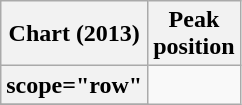<table class="wikitable sortable plainrowheaders">
<tr>
<th>Chart (2013)</th>
<th>Peak<br>position</th>
</tr>
<tr>
<th>scope="row" </th>
</tr>
<tr>
</tr>
</table>
